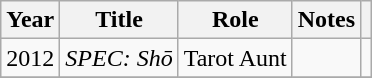<table class="wikitable">
<tr>
<th>Year</th>
<th>Title</th>
<th>Role</th>
<th>Notes</th>
<th></th>
</tr>
<tr>
<td>2012</td>
<td><em>SPEC: Shō</em></td>
<td>Tarot Aunt</td>
<td></td>
<td></td>
</tr>
<tr>
</tr>
</table>
